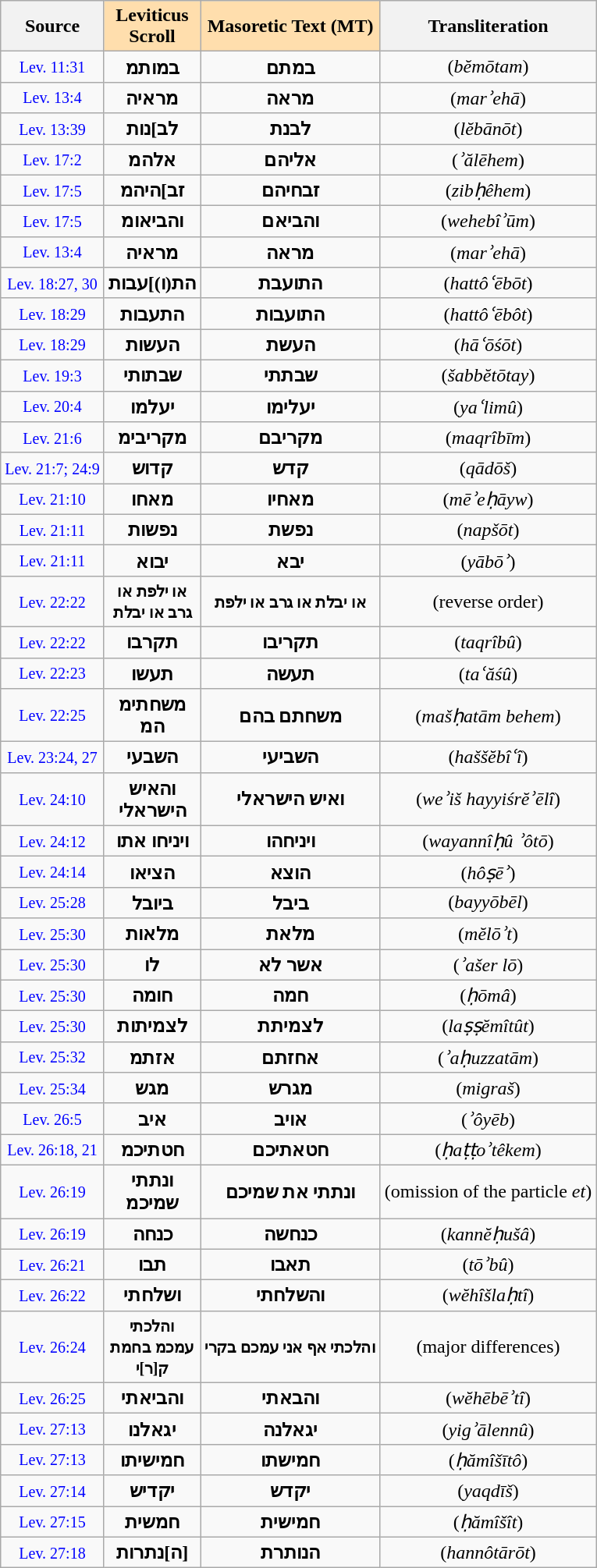<table class="wikitable">
<tr>
<th>Source</th>
<th style="background:Navajowhite; text-align:center; width:65px">Leviticus Scroll</th>
<th style="background:Navajowhite; text-align:center">Masoretic Text (MT)</th>
<th>Transliteration</th>
</tr>
<tr>
<td style="color:blue; text-align:center"><small>Lev. 11:31</small></td>
<td style="text-align:center;"><strong>במותמ</strong></td>
<td style="text-align:center;"><strong>במתם</strong></td>
<td style="text-align:center;">(<em>bĕmōtam</em>)</td>
</tr>
<tr>
<td style="color:blue; text-align:center"><small>Lev. 13:4</small></td>
<td style="text-align:center;"><strong>מראיה</strong></td>
<td style="text-align:center;"><strong>מראה</strong></td>
<td style="text-align:center;">(<em>marʾehā</em>)</td>
</tr>
<tr>
<td style="color:blue; text-align:center"><small>Lev. 13:39</small></td>
<td style="text-align:center;"><strong>לב]נות</strong></td>
<td style="text-align:center;"><strong>לבנת</strong></td>
<td style="text-align:center;">(<em>lĕbānōt</em>)</td>
</tr>
<tr>
<td style="color:blue; text-align:center"><small>Lev. 17:2</small></td>
<td style="text-align:center;"><strong>אלהמ</strong></td>
<td style="text-align:center;"><strong>אליהם</strong></td>
<td style="text-align:center;">(<em>ʾălēhem</em>)</td>
</tr>
<tr>
<td style="color:blue; text-align:center"><small>Lev. 17:5</small></td>
<td style="text-align:center;"><strong>זב]היהמ</strong></td>
<td style="text-align:center;"><strong>זבחיהם</strong></td>
<td style="text-align:center;">(<em>zibḥêhem</em>)</td>
</tr>
<tr>
<td style="color:blue; text-align:center"><small>Lev. 17:5</small></td>
<td style="text-align:center;"><strong>והביאומ</strong></td>
<td style="text-align:center;"><strong>והביאם</strong></td>
<td style="text-align:center;">(<em>wehebîʾūm</em>)</td>
</tr>
<tr>
<td style="color:blue; text-align:center"><small>Lev. 13:4</small></td>
<td style="text-align:center;"><strong>מראיה</strong></td>
<td style="text-align:center;"><strong>מראה</strong></td>
<td style="text-align:center;">(<em>marʾehā</em>)</td>
</tr>
<tr>
<td style="color:blue; text-align:center"><small>Lev. 18:27, 30</small></td>
<td style="text-align:center;"><strong>הת(ו)]עבות</strong></td>
<td style="text-align:center;"><strong>התועבת</strong></td>
<td style="text-align:center;">(<em>hattôʿēbōt</em>)</td>
</tr>
<tr>
<td style="color:blue; text-align:center"><small>Lev. 18:29</small></td>
<td style="text-align:center;"><strong>התעבות</strong></td>
<td style="text-align:center;"><strong>התועבות</strong></td>
<td style="text-align:center;">(<em>hattôʿēbôt</em>)</td>
</tr>
<tr>
<td style="color:blue; text-align:center"><small>Lev. 18:29</small></td>
<td style="text-align:center;"><strong>העשות</strong></td>
<td style="text-align:center;"><strong>העשת</strong></td>
<td style="text-align:center;">(<em>hāʿōśōt</em>)</td>
</tr>
<tr>
<td style="color:blue; text-align:center"><small>Lev. 19:3</small></td>
<td style="text-align:center;"><strong>שבתותי</strong></td>
<td style="text-align:center;"><strong>שבתתי</strong></td>
<td style="text-align:center;">(<em>šabbĕtōtay</em>)</td>
</tr>
<tr>
<td style="color:blue; text-align:center"><small>Lev. 20:4</small></td>
<td style="text-align:center;"><strong>יעלמו</strong></td>
<td style="text-align:center;"><strong>יעלימו</strong></td>
<td style="text-align:center;">(<em>yaʿlimû</em>)</td>
</tr>
<tr>
<td style="color:blue; text-align:center"><small>Lev. 21:6</small></td>
<td style="text-align:center;"><strong>מקריבימ</strong></td>
<td style="text-align:center;"><strong>מקריבם</strong></td>
<td style="text-align:center;">(<em>maqrîbīm</em>)</td>
</tr>
<tr>
<td style="color:blue; text-align:center"><small>Lev. 21:7; 24:9</small></td>
<td style="text-align:center;"><strong>קדוש</strong></td>
<td style="text-align:center;"><strong>קדש</strong></td>
<td style="text-align:center;">(<em>qādōš</em>)</td>
</tr>
<tr>
<td style="color:blue; text-align:center"><small>Lev. 21:10</small></td>
<td style="text-align:center;"><strong>מאחו</strong></td>
<td style="text-align:center;"><strong>מאחיו</strong></td>
<td style="text-align:center;">(<em>mēʾeḥāyw</em>)</td>
</tr>
<tr>
<td style="color:blue; text-align:center"><small>Lev. 21:11</small></td>
<td style="text-align:center;"><strong>נפשות</strong></td>
<td style="text-align:center;"><strong>נפשת</strong></td>
<td style="text-align:center;">(<em>napšōt</em>)</td>
</tr>
<tr>
<td style="color:blue; text-align:center"><small>Lev. 21:11</small></td>
<td style="text-align:center;"><strong>יבוא</strong></td>
<td style="text-align:center;"><strong>יבא</strong></td>
<td style="text-align:center;">(<em>yābōʾ</em>)</td>
</tr>
<tr>
<td style="color:blue; text-align:center"><small>Lev. 22:22</small></td>
<td style="text-align:center;"><small><strong>או ילפת או גרב או יבלת</strong></small></td>
<td style="text-align:center;"><small><strong>או יבלת או גרב או ילפת</strong></small></td>
<td style="text-align:center;">(reverse order)</td>
</tr>
<tr>
<td style="color:blue; text-align:center"><small>Lev. 22:22</small></td>
<td style="text-align:center;"><strong>תקרבו</strong></td>
<td style="text-align:center;"><strong>תקריבו</strong></td>
<td style="text-align:center;">(<em>taqrîbû</em>)</td>
</tr>
<tr>
<td style="color:blue; text-align:center"><small>Lev. 22:23</small></td>
<td style="text-align:center;"><strong>תעשו</strong></td>
<td style="text-align:center;"><strong>תעשה</strong></td>
<td style="text-align:center;">(<em>taʿăśû</em>)</td>
</tr>
<tr>
<td style="color:blue; text-align:center"><small>Lev. 22:25</small></td>
<td style="text-align:center;"><strong>משחתימ המ</strong></td>
<td style="text-align:center;"><strong>משחתם בהם</strong></td>
<td style="text-align:center;">(<em>mašḥatām behem</em>)</td>
</tr>
<tr>
<td style="color:blue; text-align:center"><small>Lev. 23:24, 27</small></td>
<td style="text-align:center;"><strong>השבעי</strong></td>
<td style="text-align:center;"><strong>השביעי</strong></td>
<td style="text-align:center;">(<em>haššĕbîʿî</em>)</td>
</tr>
<tr>
<td style="color:blue; text-align:center"><small>Lev. 24:10</small></td>
<td style="text-align:center;"><strong>והאיש הישראלי</strong></td>
<td style="text-align:center;"><strong>ואיש הישראלי</strong></td>
<td style="text-align:center;">(<em>weʾiš hayyiśrĕʾēlî</em>)</td>
</tr>
<tr>
<td style="color:blue; text-align:center"><small>Lev. 24:12</small></td>
<td style="text-align:center;"><strong>ויניחו אתו</strong></td>
<td style="text-align:center;"><strong>ויניחהו</strong></td>
<td style="text-align:center;">(<em>wayannîḥû ʾôtō</em>)</td>
</tr>
<tr>
<td style="color:blue; text-align:center"><small>Lev. 24:14</small></td>
<td style="text-align:center;"><strong>הציאו</strong></td>
<td style="text-align:center;"><strong>הוצא</strong></td>
<td style="text-align:center;">(<em>hôṣēʾ</em>)</td>
</tr>
<tr>
<td style="color:blue; text-align:center"><small>Lev. 25:28</small></td>
<td style="text-align:center;"><strong>ביובל</strong></td>
<td style="text-align:center;"><strong>ביבל</strong></td>
<td style="text-align:center;">(<em>bayyōbēl</em>)</td>
</tr>
<tr>
<td style="color:blue; text-align:center"><small>Lev. 25:30</small></td>
<td style="text-align:center;"><strong>מלאות</strong></td>
<td style="text-align:center;"><strong>מלאת</strong></td>
<td style="text-align:center;">(<em>mĕlōʾt</em>)</td>
</tr>
<tr>
<td style="color:blue; text-align:center"><small>Lev. 25:30</small></td>
<td style="text-align:center;"><strong>לו</strong></td>
<td style="text-align:center;"><strong>אשר לא</strong></td>
<td style="text-align:center;">(<em>ʾašer lō</em>)</td>
</tr>
<tr>
<td style="color:blue; text-align:center"><small>Lev. 25:30</small></td>
<td style="text-align:center;"><strong>חומה</strong></td>
<td style="text-align:center;"><strong>חמה</strong></td>
<td style="text-align:center;">(<em>ḥōmâ</em>)</td>
</tr>
<tr>
<td style="color:blue; text-align:center"><small>Lev. 25:30</small></td>
<td style="text-align:center;"><strong>לצמיתות</strong></td>
<td style="text-align:center;"><strong>לצמיתת</strong></td>
<td style="text-align:center;">(<em>laṣṣĕmîtût</em>)</td>
</tr>
<tr>
<td style="color:blue; text-align:center"><small>Lev. 25:32</small></td>
<td style="text-align:center;"><strong>אזתמ</strong></td>
<td style="text-align:center;"><strong>אחזתם</strong></td>
<td style="text-align:center;">(<em>ʾaḥuzzatām</em>)</td>
</tr>
<tr>
<td style="color:blue; text-align:center"><small>Lev. 25:34</small></td>
<td style="text-align:center;"><strong>מגש</strong></td>
<td style="text-align:center;"><strong>מגרש</strong></td>
<td style="text-align:center;">(<em>migraš</em>)</td>
</tr>
<tr>
<td style="color:blue; text-align:center"><small>Lev. 26:5</small></td>
<td style="text-align:center;"><strong>איב</strong></td>
<td style="text-align:center;"><strong>אויב</strong></td>
<td style="text-align:center;">(<em>ʾôyēb</em>)</td>
</tr>
<tr>
<td style="color:blue; text-align:center"><small>Lev. 26:18, 21</small></td>
<td style="text-align:center;"><strong>חטתיכמ</strong></td>
<td style="text-align:center;"><strong>חטאתיכם</strong></td>
<td style="text-align:center;">(<em>ḥaṭṭoʾtêkem</em>)</td>
</tr>
<tr>
<td style="color:blue; text-align:center"><small>Lev. 26:19</small></td>
<td style="text-align:center;"><strong>ונתתי שמיכמ</strong></td>
<td style="text-align:center;"><strong>ונתתי את שמיכם</strong></td>
<td style="text-align:center;">(omission of the particle <em>et</em>)</td>
</tr>
<tr>
<td style="color:blue; text-align:center"><small>Lev. 26:19</small></td>
<td style="text-align:center;"><strong>כנחה</strong></td>
<td style="text-align:center;"><strong>כנחשה</strong></td>
<td style="text-align:center;">(<em>kannĕḥušâ</em>)</td>
</tr>
<tr>
<td style="color:blue; text-align:center"><small>Lev. 26:21</small></td>
<td style="text-align:center;"><strong>תבו</strong></td>
<td style="text-align:center;"><strong>תאבו</strong></td>
<td style="text-align:center;">(<em>tōʾbû</em>)</td>
</tr>
<tr>
<td style="color:blue; text-align:center"><small>Lev. 26:22</small></td>
<td style="text-align:center;"><strong>ושלחתי</strong></td>
<td style="text-align:center;"><strong>והשלחתי</strong></td>
<td style="text-align:center;">(<em>wĕhîšlaḥtî</em>)</td>
</tr>
<tr>
<td style="color:blue; text-align:center"><small>Lev. 26:24</small></td>
<td style="text-align:center;"><small><strong>והלכתי עמכמ בחמת ק[ר]י </strong></small></td>
<td style="text-align:center;"><small><strong>והלכתי אף אני עמכם בקרי</strong></small></td>
<td style="text-align:center;">(major differences)</td>
</tr>
<tr>
<td style="color:blue; text-align:center"><small>Lev. 26:25</small></td>
<td style="text-align:center;"><strong>והביאתי</strong></td>
<td style="text-align:center;"><strong>והבאתי</strong></td>
<td style="text-align:center;">(<em>wĕhēbēʾtî</em>)</td>
</tr>
<tr>
<td style="color:blue; text-align:center"><small>Lev. 27:13</small></td>
<td style="text-align:center;"><strong>יגאלנו</strong></td>
<td style="text-align:center;"><strong>יגאלנה</strong></td>
<td style="text-align:center;">(<em>yigʾālennû</em>)</td>
</tr>
<tr>
<td style="color:blue; text-align:center"><small>Lev. 27:13</small></td>
<td style="text-align:center;"><strong>חמישיתו</strong></td>
<td style="text-align:center;"><strong>חמישתו</strong></td>
<td style="text-align:center;">(<em>ḥămîšītô</em>)</td>
</tr>
<tr>
<td style="color:blue; text-align:center"><small>Lev. 27:14</small></td>
<td style="text-align:center;"><strong>יקדיש</strong></td>
<td style="text-align:center;"><strong>יקדש</strong></td>
<td style="text-align:center;">(<em>yaqdīš</em>)</td>
</tr>
<tr>
<td style="color:blue; text-align:center"><small>Lev. 27:15</small></td>
<td style="text-align:center;"><strong>חמשית</strong></td>
<td style="text-align:center;"><strong>חמישית</strong></td>
<td style="text-align:center;">(<em>ḥămîšît</em>)</td>
</tr>
<tr>
<td style="color:blue; text-align:center"><small>Lev. 27:18</small></td>
<td style="text-align:center;"><strong>ה]נתרות]</strong></td>
<td style="text-align:center;"><strong>הנותרת</strong></td>
<td style="text-align:center;">(<em>hannôtārōt</em>)</td>
</tr>
</table>
